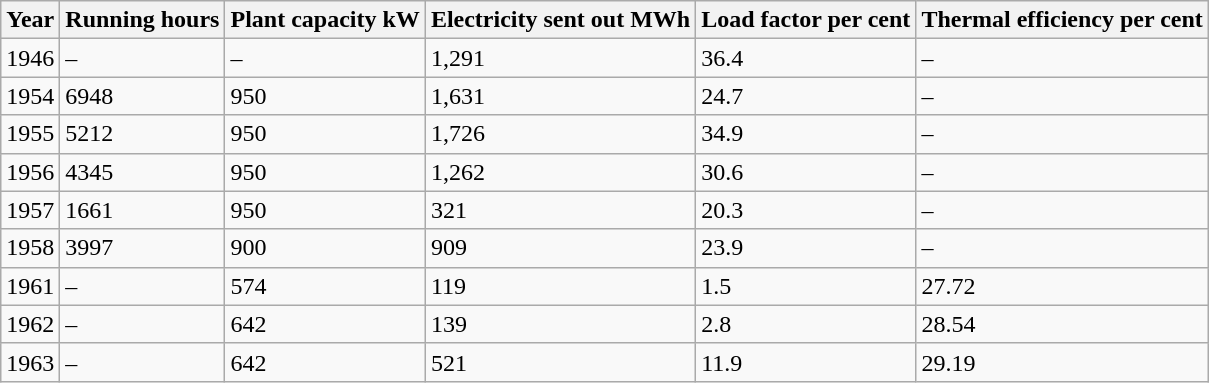<table class="wikitable">
<tr>
<th>Year</th>
<th>Running hours</th>
<th>Plant capacity kW</th>
<th>Electricity sent out MWh</th>
<th>Load factor per cent</th>
<th>Thermal efficiency per cent</th>
</tr>
<tr>
<td>1946</td>
<td>–</td>
<td>–</td>
<td>1,291</td>
<td>36.4</td>
<td>–</td>
</tr>
<tr>
<td>1954</td>
<td>6948</td>
<td>950</td>
<td>1,631</td>
<td>24.7</td>
<td>–</td>
</tr>
<tr>
<td>1955</td>
<td>5212</td>
<td>950</td>
<td>1,726</td>
<td>34.9</td>
<td>–</td>
</tr>
<tr>
<td>1956</td>
<td>4345</td>
<td>950</td>
<td>1,262</td>
<td>30.6</td>
<td>–</td>
</tr>
<tr>
<td>1957</td>
<td>1661</td>
<td>950</td>
<td>321</td>
<td>20.3</td>
<td>–</td>
</tr>
<tr>
<td>1958</td>
<td>3997</td>
<td>900</td>
<td>909</td>
<td>23.9</td>
<td>–</td>
</tr>
<tr>
<td>1961</td>
<td>–</td>
<td>574</td>
<td>119</td>
<td>1.5</td>
<td>27.72</td>
</tr>
<tr>
<td>1962</td>
<td>–</td>
<td>642</td>
<td>139</td>
<td>2.8</td>
<td>28.54</td>
</tr>
<tr>
<td>1963</td>
<td>–</td>
<td>642</td>
<td>521</td>
<td>11.9</td>
<td>29.19</td>
</tr>
</table>
